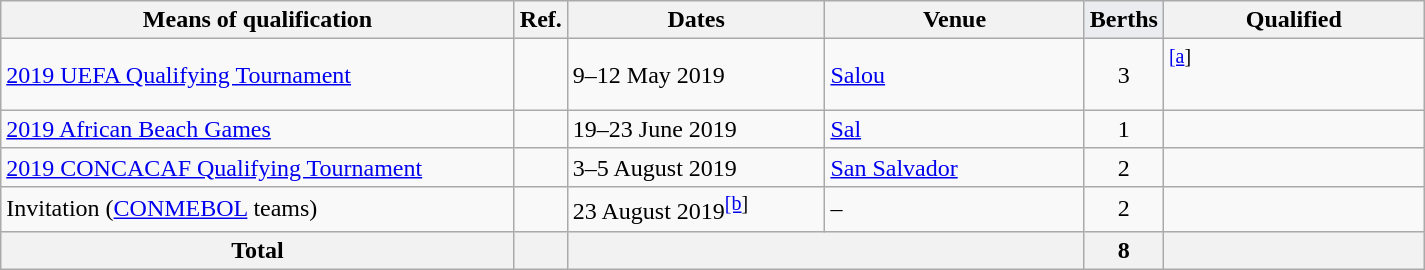<table class="wikitable" width=950>
<tr>
<th width=40%>Means of qualification</th>
<th>Ref.</th>
<th width=20%>Dates</th>
<th width=20%>Venue</th>
<td bgcolor=#eaecf0><strong>Berths</strong></td>
<th width=20%>Qualified</th>
</tr>
<tr>
<td><a href='#'>2019 UEFA Qualifying Tournament</a></td>
<td></td>
<td>9–12 May 2019</td>
<td> <a href='#'>Salou</a></td>
<td align=center>3</td>
<td><sup><a href='#'>[a</a>]</sup><br><br></td>
</tr>
<tr>
<td><a href='#'>2019 African Beach Games</a></td>
<td></td>
<td>19–23 June 2019</td>
<td> <a href='#'>Sal</a></td>
<td align=center>1</td>
<td></td>
</tr>
<tr>
<td><a href='#'>2019 CONCACAF Qualifying Tournament</a></td>
<td></td>
<td>3–5 August 2019</td>
<td> <a href='#'>San Salvador</a></td>
<td align=center>2</td>
<td><br></td>
</tr>
<tr>
<td>Invitation (<a href='#'>CONMEBOL</a> teams)</td>
<td></td>
<td>23 August 2019<sup><a href='#'>[b</a>]</sup></td>
<td>–</td>
<td align=center>2</td>
<td><br></td>
</tr>
<tr>
<th>Total</th>
<th></th>
<th colspan=2> </th>
<th>8</th>
<th></th>
</tr>
</table>
